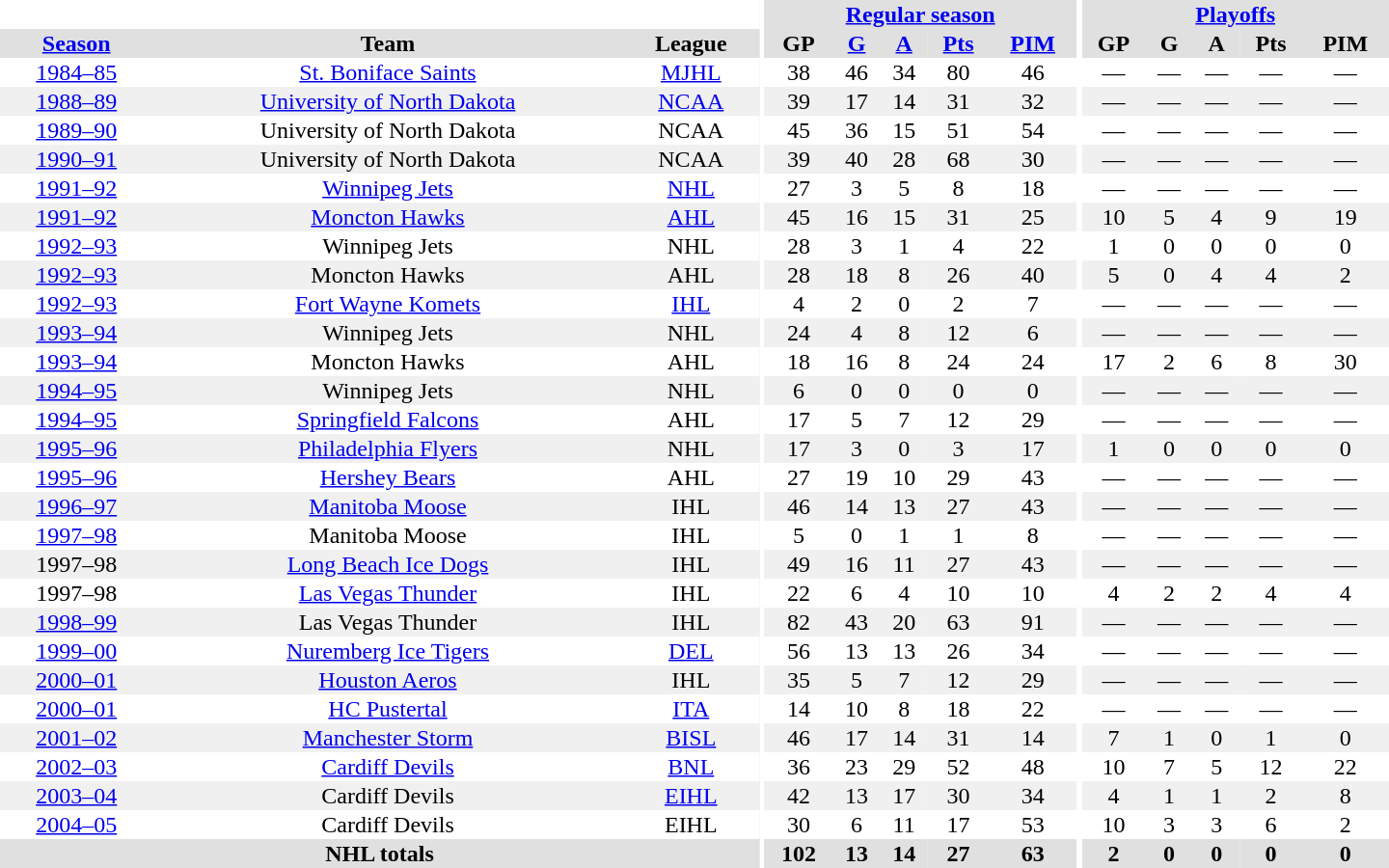<table border="0" cellpadding="1" cellspacing="0" style="text-align:center; width:60em">
<tr bgcolor="#e0e0e0">
<th colspan="3" bgcolor="#ffffff"></th>
<th rowspan="100" bgcolor="#ffffff"></th>
<th colspan="5"><a href='#'>Regular season</a></th>
<th rowspan="100" bgcolor="#ffffff"></th>
<th colspan="5"><a href='#'>Playoffs</a></th>
</tr>
<tr bgcolor="#e0e0e0">
<th><a href='#'>Season</a></th>
<th>Team</th>
<th>League</th>
<th>GP</th>
<th><a href='#'>G</a></th>
<th><a href='#'>A</a></th>
<th><a href='#'>Pts</a></th>
<th><a href='#'>PIM</a></th>
<th>GP</th>
<th>G</th>
<th>A</th>
<th>Pts</th>
<th>PIM</th>
</tr>
<tr>
<td><a href='#'>1984–85</a></td>
<td><a href='#'>St. Boniface Saints</a></td>
<td><a href='#'>MJHL</a></td>
<td>38</td>
<td>46</td>
<td>34</td>
<td>80</td>
<td>46</td>
<td>—</td>
<td>—</td>
<td>—</td>
<td>—</td>
<td>—</td>
</tr>
<tr bgcolor="#f0f0f0">
<td><a href='#'>1988–89</a></td>
<td><a href='#'>University of North Dakota</a></td>
<td><a href='#'>NCAA</a></td>
<td>39</td>
<td>17</td>
<td>14</td>
<td>31</td>
<td>32</td>
<td>—</td>
<td>—</td>
<td>—</td>
<td>—</td>
<td>—</td>
</tr>
<tr>
<td><a href='#'>1989–90</a></td>
<td>University of North Dakota</td>
<td>NCAA</td>
<td>45</td>
<td>36</td>
<td>15</td>
<td>51</td>
<td>54</td>
<td>—</td>
<td>—</td>
<td>—</td>
<td>—</td>
<td>—</td>
</tr>
<tr bgcolor="#f0f0f0">
<td><a href='#'>1990–91</a></td>
<td>University of North Dakota</td>
<td>NCAA</td>
<td>39</td>
<td>40</td>
<td>28</td>
<td>68</td>
<td>30</td>
<td>—</td>
<td>—</td>
<td>—</td>
<td>—</td>
<td>—</td>
</tr>
<tr>
<td><a href='#'>1991–92</a></td>
<td><a href='#'>Winnipeg Jets</a></td>
<td><a href='#'>NHL</a></td>
<td>27</td>
<td>3</td>
<td>5</td>
<td>8</td>
<td>18</td>
<td>—</td>
<td>—</td>
<td>—</td>
<td>—</td>
<td>—</td>
</tr>
<tr bgcolor="#f0f0f0">
<td><a href='#'>1991–92</a></td>
<td><a href='#'>Moncton Hawks</a></td>
<td><a href='#'>AHL</a></td>
<td>45</td>
<td>16</td>
<td>15</td>
<td>31</td>
<td>25</td>
<td>10</td>
<td>5</td>
<td>4</td>
<td>9</td>
<td>19</td>
</tr>
<tr>
<td><a href='#'>1992–93</a></td>
<td>Winnipeg Jets</td>
<td>NHL</td>
<td>28</td>
<td>3</td>
<td>1</td>
<td>4</td>
<td>22</td>
<td>1</td>
<td>0</td>
<td>0</td>
<td>0</td>
<td>0</td>
</tr>
<tr bgcolor="#f0f0f0">
<td><a href='#'>1992–93</a></td>
<td>Moncton Hawks</td>
<td>AHL</td>
<td>28</td>
<td>18</td>
<td>8</td>
<td>26</td>
<td>40</td>
<td>5</td>
<td>0</td>
<td>4</td>
<td>4</td>
<td>2</td>
</tr>
<tr>
<td><a href='#'>1992–93</a></td>
<td><a href='#'>Fort Wayne Komets</a></td>
<td><a href='#'>IHL</a></td>
<td>4</td>
<td>2</td>
<td>0</td>
<td>2</td>
<td>7</td>
<td>—</td>
<td>—</td>
<td>—</td>
<td>—</td>
<td>—</td>
</tr>
<tr bgcolor="#f0f0f0">
<td><a href='#'>1993–94</a></td>
<td>Winnipeg Jets</td>
<td>NHL</td>
<td>24</td>
<td>4</td>
<td>8</td>
<td>12</td>
<td>6</td>
<td>—</td>
<td>—</td>
<td>—</td>
<td>—</td>
<td>—</td>
</tr>
<tr>
<td><a href='#'>1993–94</a></td>
<td>Moncton Hawks</td>
<td>AHL</td>
<td>18</td>
<td>16</td>
<td>8</td>
<td>24</td>
<td>24</td>
<td>17</td>
<td>2</td>
<td>6</td>
<td>8</td>
<td>30</td>
</tr>
<tr bgcolor="#f0f0f0">
<td><a href='#'>1994–95</a></td>
<td>Winnipeg Jets</td>
<td>NHL</td>
<td>6</td>
<td>0</td>
<td>0</td>
<td>0</td>
<td>0</td>
<td>—</td>
<td>—</td>
<td>—</td>
<td>—</td>
<td>—</td>
</tr>
<tr>
<td><a href='#'>1994–95</a></td>
<td><a href='#'>Springfield Falcons</a></td>
<td>AHL</td>
<td>17</td>
<td>5</td>
<td>7</td>
<td>12</td>
<td>29</td>
<td>—</td>
<td>—</td>
<td>—</td>
<td>—</td>
<td>—</td>
</tr>
<tr bgcolor="#f0f0f0">
<td><a href='#'>1995–96</a></td>
<td><a href='#'>Philadelphia Flyers</a></td>
<td>NHL</td>
<td>17</td>
<td>3</td>
<td>0</td>
<td>3</td>
<td>17</td>
<td>1</td>
<td>0</td>
<td>0</td>
<td>0</td>
<td>0</td>
</tr>
<tr>
<td><a href='#'>1995–96</a></td>
<td><a href='#'>Hershey Bears</a></td>
<td>AHL</td>
<td>27</td>
<td>19</td>
<td>10</td>
<td>29</td>
<td>43</td>
<td>—</td>
<td>—</td>
<td>—</td>
<td>—</td>
<td>—</td>
</tr>
<tr bgcolor="#f0f0f0">
<td><a href='#'>1996–97</a></td>
<td><a href='#'>Manitoba Moose</a></td>
<td>IHL</td>
<td>46</td>
<td>14</td>
<td>13</td>
<td>27</td>
<td>43</td>
<td>—</td>
<td>—</td>
<td>—</td>
<td>—</td>
<td>—</td>
</tr>
<tr>
<td><a href='#'>1997–98</a></td>
<td>Manitoba Moose</td>
<td>IHL</td>
<td>5</td>
<td>0</td>
<td>1</td>
<td>1</td>
<td>8</td>
<td>—</td>
<td>—</td>
<td>—</td>
<td>—</td>
<td>—</td>
</tr>
<tr bgcolor="#f0f0f0">
<td>1997–98</td>
<td><a href='#'>Long Beach Ice Dogs</a></td>
<td>IHL</td>
<td>49</td>
<td>16</td>
<td>11</td>
<td>27</td>
<td>43</td>
<td>—</td>
<td>—</td>
<td>—</td>
<td>—</td>
<td>—</td>
</tr>
<tr>
<td>1997–98</td>
<td><a href='#'>Las Vegas Thunder</a></td>
<td>IHL</td>
<td>22</td>
<td>6</td>
<td>4</td>
<td>10</td>
<td>10</td>
<td>4</td>
<td>2</td>
<td>2</td>
<td>4</td>
<td>4</td>
</tr>
<tr bgcolor="#f0f0f0">
<td><a href='#'>1998–99</a></td>
<td>Las Vegas Thunder</td>
<td>IHL</td>
<td>82</td>
<td>43</td>
<td>20</td>
<td>63</td>
<td>91</td>
<td>—</td>
<td>—</td>
<td>—</td>
<td>—</td>
<td>—</td>
</tr>
<tr>
<td><a href='#'>1999–00</a></td>
<td><a href='#'>Nuremberg Ice Tigers</a></td>
<td><a href='#'>DEL</a></td>
<td>56</td>
<td>13</td>
<td>13</td>
<td>26</td>
<td>34</td>
<td>—</td>
<td>—</td>
<td>—</td>
<td>—</td>
<td>—</td>
</tr>
<tr bgcolor="#f0f0f0">
<td><a href='#'>2000–01</a></td>
<td><a href='#'>Houston Aeros</a></td>
<td>IHL</td>
<td>35</td>
<td>5</td>
<td>7</td>
<td>12</td>
<td>29</td>
<td>—</td>
<td>—</td>
<td>—</td>
<td>—</td>
<td>—</td>
</tr>
<tr>
<td><a href='#'>2000–01</a></td>
<td><a href='#'>HC Pustertal</a></td>
<td><a href='#'>ITA</a></td>
<td>14</td>
<td>10</td>
<td>8</td>
<td>18</td>
<td>22</td>
<td>—</td>
<td>—</td>
<td>—</td>
<td>—</td>
<td>—</td>
</tr>
<tr bgcolor="#f0f0f0">
<td><a href='#'>2001–02</a></td>
<td><a href='#'>Manchester Storm</a></td>
<td><a href='#'>BISL</a></td>
<td>46</td>
<td>17</td>
<td>14</td>
<td>31</td>
<td>14</td>
<td>7</td>
<td>1</td>
<td>0</td>
<td>1</td>
<td>0</td>
</tr>
<tr>
<td><a href='#'>2002–03</a></td>
<td><a href='#'>Cardiff Devils</a></td>
<td><a href='#'>BNL</a></td>
<td>36</td>
<td>23</td>
<td>29</td>
<td>52</td>
<td>48</td>
<td>10</td>
<td>7</td>
<td>5</td>
<td>12</td>
<td>22</td>
</tr>
<tr bgcolor="#f0f0f0">
<td><a href='#'>2003–04</a></td>
<td>Cardiff Devils</td>
<td><a href='#'>EIHL</a></td>
<td>42</td>
<td>13</td>
<td>17</td>
<td>30</td>
<td>34</td>
<td>4</td>
<td>1</td>
<td>1</td>
<td>2</td>
<td>8</td>
</tr>
<tr>
<td><a href='#'>2004–05</a></td>
<td>Cardiff Devils</td>
<td>EIHL</td>
<td>30</td>
<td>6</td>
<td>11</td>
<td>17</td>
<td>53</td>
<td>10</td>
<td>3</td>
<td>3</td>
<td>6</td>
<td>2</td>
</tr>
<tr bgcolor="#e0e0e0">
<th colspan="3">NHL totals</th>
<th>102</th>
<th>13</th>
<th>14</th>
<th>27</th>
<th>63</th>
<th>2</th>
<th>0</th>
<th>0</th>
<th>0</th>
<th>0</th>
</tr>
</table>
